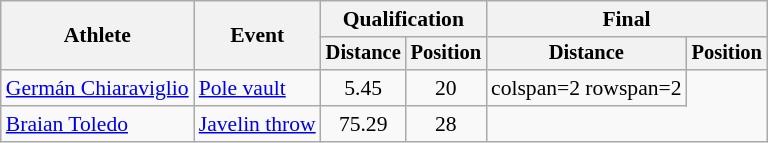<table class=wikitable style=font-size:90%>
<tr>
<th rowspan=2>Athlete</th>
<th rowspan=2>Event</th>
<th colspan=2>Qualification</th>
<th colspan=2>Final</th>
</tr>
<tr style=font-size:95%>
<th>Distance</th>
<th>Position</th>
<th>Distance</th>
<th>Position</th>
</tr>
<tr align=center>
<td align=left><a href='#'>Germán Chiaraviglio</a></td>
<td align=left><a href='#'>Pole vault</a></td>
<td>5.45</td>
<td>20</td>
<td>colspan=2 rowspan=2 </td>
</tr>
<tr align=center>
<td align=left><a href='#'>Braian Toledo</a></td>
<td align=left><a href='#'>Javelin throw</a></td>
<td>75.29</td>
<td>28</td>
</tr>
</table>
